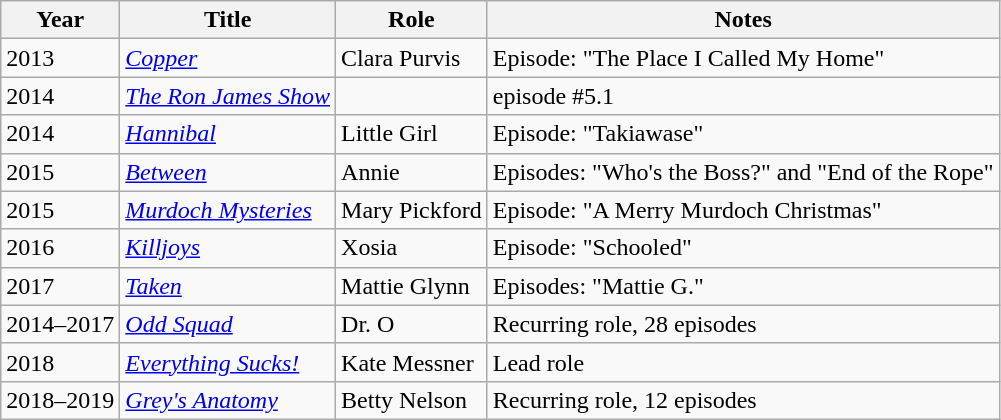<table class="wikitable">
<tr>
<th>Year</th>
<th>Title</th>
<th>Role</th>
<th>Notes</th>
</tr>
<tr>
<td>2013</td>
<td><em><a href='#'>Copper</a></em></td>
<td>Clara Purvis</td>
<td>Episode: "The Place I Called My Home"</td>
</tr>
<tr>
<td>2014</td>
<td><em><a href='#'>The Ron James Show</a></em></td>
<td></td>
<td>episode #5.1</td>
</tr>
<tr>
<td>2014</td>
<td><em><a href='#'>Hannibal</a></em></td>
<td>Little Girl</td>
<td>Episode: "Takiawase"</td>
</tr>
<tr>
<td>2015</td>
<td><em><a href='#'>Between</a></em></td>
<td>Annie</td>
<td>Episodes: "Who's the Boss?" and "End of the Rope"</td>
</tr>
<tr>
<td>2015</td>
<td><em><a href='#'>Murdoch Mysteries</a></em></td>
<td>Mary Pickford</td>
<td>Episode: "A Merry Murdoch Christmas"</td>
</tr>
<tr>
<td>2016</td>
<td><em><a href='#'>Killjoys</a></em></td>
<td>Xosia</td>
<td>Episode: "Schooled"</td>
</tr>
<tr>
<td>2017</td>
<td><em><a href='#'>Taken</a></em></td>
<td>Mattie Glynn</td>
<td>Episodes: "Mattie G."</td>
</tr>
<tr>
<td>2014–2017</td>
<td><em><a href='#'>Odd Squad</a></em></td>
<td>Dr. O</td>
<td>Recurring role, 28 episodes</td>
</tr>
<tr>
<td>2018</td>
<td><em><a href='#'>Everything Sucks!</a></em></td>
<td>Kate Messner</td>
<td>Lead role</td>
</tr>
<tr>
<td>2018–2019</td>
<td><em><a href='#'>Grey's Anatomy</a></em></td>
<td>Betty Nelson</td>
<td>Recurring role, 12 episodes</td>
</tr>
</table>
